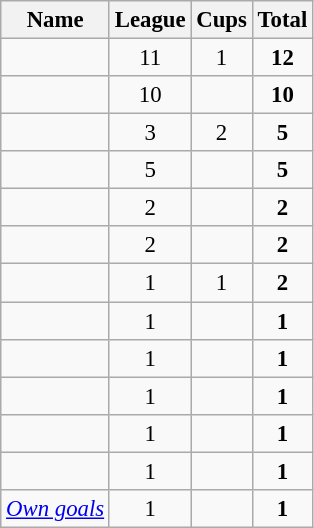<table class="wikitable sortable" style="text-align:center; font-size:95%">
<tr>
<th>Name</th>
<th>League</th>
<th>Cups</th>
<th>Total</th>
</tr>
<tr>
<td></td>
<td> 11</td>
<td> 1</td>
<td> <strong>12</strong></td>
</tr>
<tr>
<td></td>
<td> 10</td>
<td></td>
<td> <strong>10</strong></td>
</tr>
<tr>
<td></td>
<td> 3</td>
<td> 2</td>
<td> <strong>5</strong></td>
</tr>
<tr>
<td></td>
<td> 5</td>
<td></td>
<td> <strong>5</strong></td>
</tr>
<tr>
<td></td>
<td> 2</td>
<td></td>
<td> <strong>2</strong></td>
</tr>
<tr>
<td></td>
<td> 2</td>
<td></td>
<td> <strong>2</strong></td>
</tr>
<tr>
<td></td>
<td> 1</td>
<td> 1</td>
<td> <strong>2</strong></td>
</tr>
<tr>
<td></td>
<td> 1</td>
<td></td>
<td> <strong>1</strong></td>
</tr>
<tr>
<td></td>
<td> 1</td>
<td></td>
<td> <strong>1</strong></td>
</tr>
<tr>
<td></td>
<td> 1</td>
<td></td>
<td> <strong>1</strong></td>
</tr>
<tr>
<td></td>
<td> 1</td>
<td></td>
<td> <strong>1</strong></td>
</tr>
<tr>
<td></td>
<td> 1</td>
<td></td>
<td> <strong>1</strong></td>
</tr>
<tr>
<td><em><a href='#'>Own goals</a></em></td>
<td> 1</td>
<td></td>
<td> <strong>1</strong></td>
</tr>
</table>
